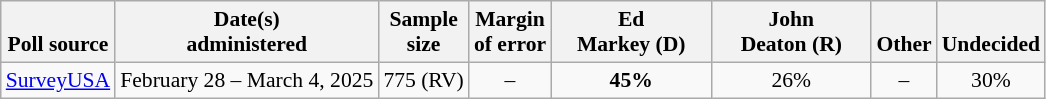<table class="wikitable" style="font-size:90%;text-align:center;">
<tr style="vertical-align:bottom">
<th>Poll source</th>
<th>Date(s)<br>administered</th>
<th>Sample<br>size</th>
<th>Margin<br>of error</th>
<th style="width:100px;">Ed<br>Markey (D)</th>
<th style="width:100px;">John<br>Deaton (R)</th>
<th>Other</th>
<th>Undecided</th>
</tr>
<tr>
<td style="text-align:left;"><a href='#'>SurveyUSA</a></td>
<td>February 28 – March 4, 2025</td>
<td>775 (RV)</td>
<td>–</td>
<td><strong>45%</strong></td>
<td>26%</td>
<td>–</td>
<td>30%</td>
</tr>
</table>
